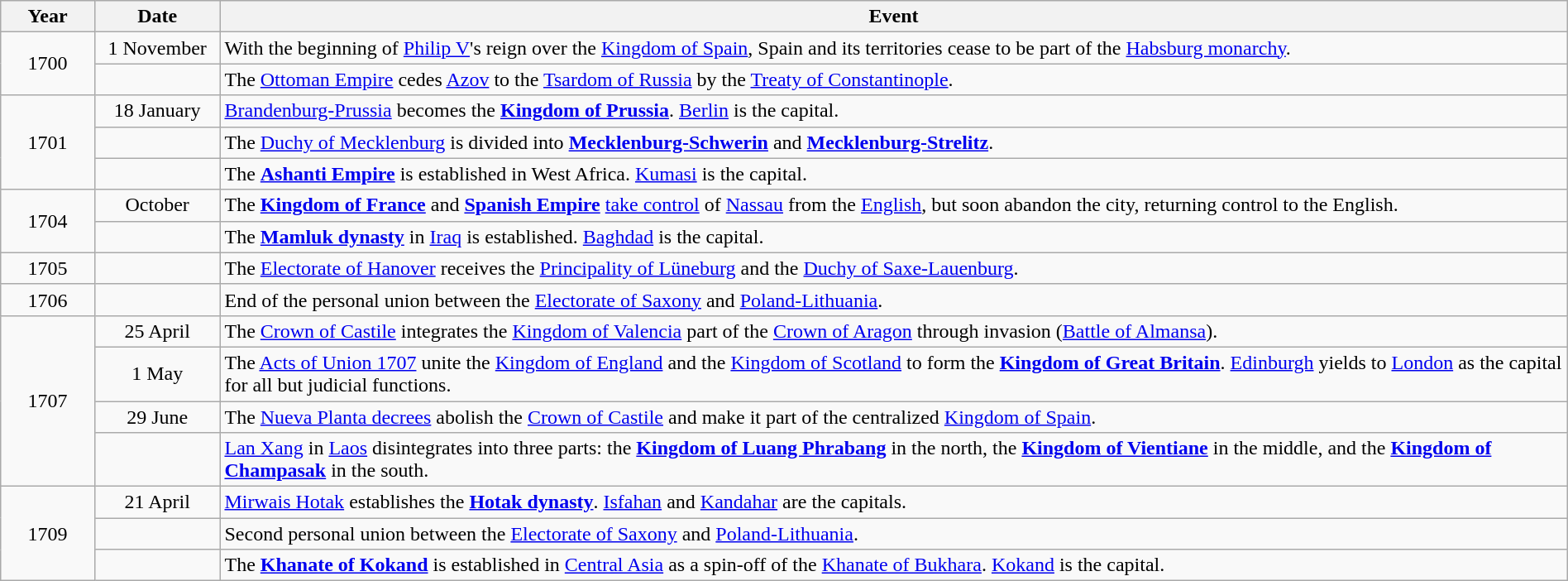<table class=wikitable style="width:100%;">
<tr>
<th style="width:6%">Year</th>
<th style="width:8%">Date</th>
<th style="width:86%">Event</th>
</tr>
<tr>
<td rowspan=2 align=center>1700</td>
<td align=center>1 November</td>
<td>With the beginning of <a href='#'>Philip V</a>'s reign over the <a href='#'>Kingdom of Spain</a>, Spain and its territories cease to be part of the <a href='#'>Habsburg monarchy</a>.</td>
</tr>
<tr>
<td></td>
<td>The <a href='#'>Ottoman Empire</a> cedes <a href='#'>Azov</a> to the <a href='#'>Tsardom of Russia</a> by the <a href='#'>Treaty of Constantinople</a>.</td>
</tr>
<tr>
<td rowspan=3 align=center>1701</td>
<td align=center>18 January</td>
<td><a href='#'>Brandenburg-Prussia</a> becomes the <strong><a href='#'>Kingdom of Prussia</a></strong>. <a href='#'>Berlin</a> is the capital.</td>
</tr>
<tr>
<td></td>
<td>The <a href='#'>Duchy of Mecklenburg</a> is divided into <strong><a href='#'>Mecklenburg-Schwerin</a></strong> and <strong><a href='#'>Mecklenburg-Strelitz</a></strong>.</td>
</tr>
<tr>
<td></td>
<td>The <strong><a href='#'>Ashanti Empire</a></strong> is established in West Africa. <a href='#'>Kumasi</a> is the capital.</td>
</tr>
<tr>
<td rowspan=2 align=center>1704</td>
<td align=center>October</td>
<td>The <strong><a href='#'>Kingdom of France</a></strong> and <strong><a href='#'>Spanish Empire</a></strong> <a href='#'>take control</a> of <a href='#'>Nassau</a> from the <a href='#'>English</a>, but soon abandon the city, returning control to the English.</td>
</tr>
<tr>
<td></td>
<td>The <strong><a href='#'>Mamluk dynasty</a></strong> in <a href='#'>Iraq</a> is established. <a href='#'>Baghdad</a> is the capital.</td>
</tr>
<tr>
<td align=center>1705</td>
<td></td>
<td>The <a href='#'>Electorate of Hanover</a> receives the <a href='#'>Principality of Lüneburg</a> and the <a href='#'>Duchy of Saxe-Lauenburg</a>.</td>
</tr>
<tr>
<td align=center>1706</td>
<td></td>
<td>End of the personal union between the <a href='#'>Electorate of Saxony</a> and <a href='#'>Poland-Lithuania</a>.</td>
</tr>
<tr>
<td rowspan=4 align=center>1707</td>
<td align=center>25 April</td>
<td>The <a href='#'>Crown of Castile</a> integrates the <a href='#'>Kingdom of Valencia</a> part of the <a href='#'>Crown of Aragon</a> through invasion (<a href='#'>Battle of Almansa</a>).</td>
</tr>
<tr>
<td align=center>1 May</td>
<td>The <a href='#'>Acts of Union 1707</a> unite the <a href='#'>Kingdom of England</a> and the <a href='#'>Kingdom of Scotland</a> to form the <strong><a href='#'>Kingdom of Great Britain</a></strong>. <a href='#'>Edinburgh</a> yields to <a href='#'>London</a> as the capital for all but judicial functions.</td>
</tr>
<tr>
<td align=center>29 June</td>
<td>The <a href='#'>Nueva Planta decrees</a> abolish the <a href='#'>Crown of Castile</a> and make it part of the centralized <a href='#'>Kingdom of Spain</a>.</td>
</tr>
<tr>
<td></td>
<td><a href='#'>Lan Xang</a> in <a href='#'>Laos</a> disintegrates into three parts: the <strong><a href='#'>Kingdom of Luang Phrabang</a></strong> in the north, the <strong><a href='#'>Kingdom of Vientiane</a></strong> in the middle, and the <strong><a href='#'>Kingdom of Champasak</a></strong> in the south.</td>
</tr>
<tr>
<td rowspan=3 align=center>1709</td>
<td align=center>21 April</td>
<td><a href='#'>Mirwais Hotak</a> establishes the <strong><a href='#'>Hotak dynasty</a></strong>. <a href='#'>Isfahan</a> and <a href='#'>Kandahar</a> are the capitals.</td>
</tr>
<tr>
<td></td>
<td>Second personal union between the <a href='#'>Electorate of Saxony</a> and <a href='#'>Poland-Lithuania</a>.</td>
</tr>
<tr>
<td></td>
<td>The <strong><a href='#'>Khanate of Kokand</a></strong> is established in <a href='#'>Central Asia</a> as a spin-off of the <a href='#'>Khanate of Bukhara</a>. <a href='#'>Kokand</a> is the capital.</td>
</tr>
</table>
